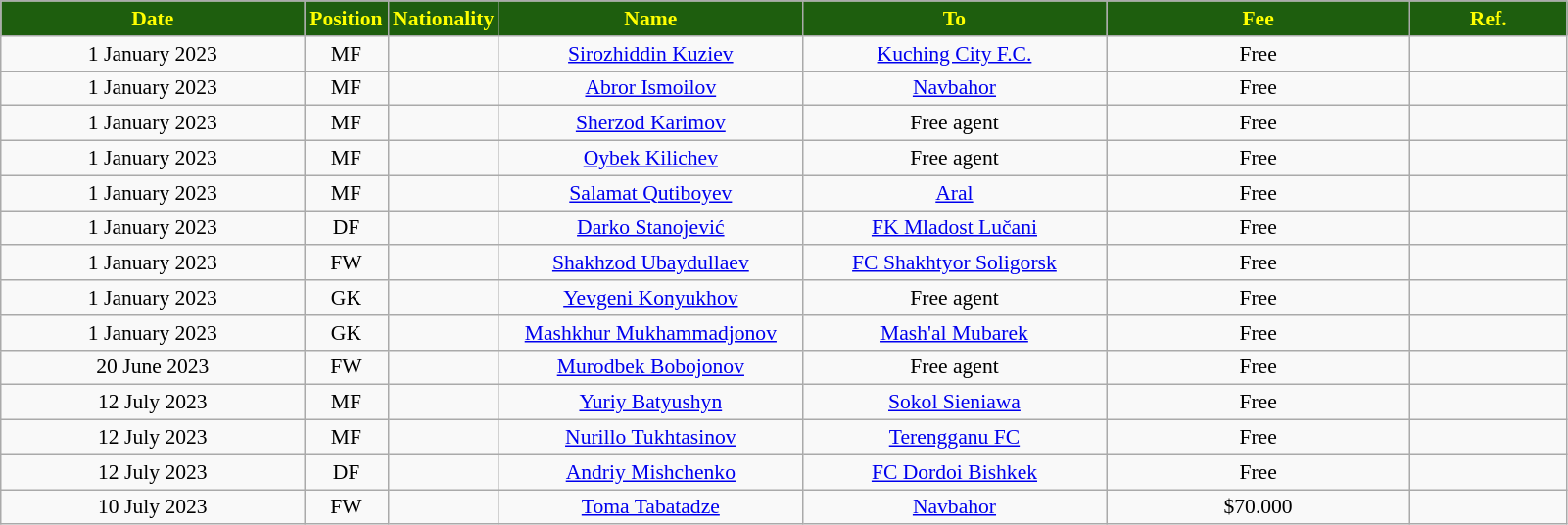<table class="wikitable" style="text-align:center; font-size:90%; ">
<tr>
<th style="background:#1e5e0e; color:yellow; width:200px;">Date</th>
<th style="background:#1e5e0e; color:yellow; width:50px;">Position</th>
<th style="background:#1e5e0e; color:yellow; width:50px;">Nationality</th>
<th style="background:#1e5e0e; color:yellow; width:200px;">Name</th>
<th style="background:#1e5e0e; color:yellow; width:200px;">To</th>
<th style="background:#1e5e0e; color:yellow; width:200px;">Fee</th>
<th style="background:#1e5e0e; color:yellow; width:100px;">Ref.</th>
</tr>
<tr>
<td>1 January 2023</td>
<td>MF</td>
<td></td>
<td><a href='#'>Sirozhiddin Kuziev</a></td>
<td><a href='#'>Kuching City F.C.</a></td>
<td>Free</td>
<td></td>
</tr>
<tr>
<td>1 January 2023</td>
<td>MF</td>
<td></td>
<td><a href='#'>Abror Ismoilov</a></td>
<td><a href='#'>Navbahor</a></td>
<td>Free</td>
<td></td>
</tr>
<tr>
<td>1 January 2023</td>
<td>MF</td>
<td></td>
<td><a href='#'>Sherzod Karimov</a></td>
<td>Free agent</td>
<td>Free</td>
<td></td>
</tr>
<tr>
<td>1 January 2023</td>
<td>MF</td>
<td></td>
<td><a href='#'>Oybek Kilichev</a></td>
<td>Free agent</td>
<td>Free</td>
<td></td>
</tr>
<tr>
<td>1 January 2023</td>
<td>MF</td>
<td></td>
<td><a href='#'>Salamat Qutiboyev</a></td>
<td><a href='#'>Aral</a></td>
<td>Free</td>
<td></td>
</tr>
<tr>
<td>1 January 2023</td>
<td>DF</td>
<td></td>
<td><a href='#'>Darko Stanojević</a></td>
<td><a href='#'>FK Mladost Lučani</a></td>
<td>Free</td>
<td></td>
</tr>
<tr>
<td>1 January 2023</td>
<td>FW</td>
<td></td>
<td><a href='#'>Shakhzod Ubaydullaev</a></td>
<td><a href='#'>FC Shakhtyor Soligorsk</a></td>
<td>Free</td>
<td></td>
</tr>
<tr>
<td>1 January 2023</td>
<td>GK</td>
<td></td>
<td><a href='#'>Yevgeni Konyukhov</a></td>
<td>Free agent</td>
<td>Free</td>
<td></td>
</tr>
<tr>
<td>1 January 2023</td>
<td>GK</td>
<td></td>
<td><a href='#'>Mashkhur Mukhammadjonov</a></td>
<td><a href='#'>Mash'al Mubarek</a></td>
<td>Free</td>
<td></td>
</tr>
<tr>
<td>20 June 2023</td>
<td>FW</td>
<td></td>
<td><a href='#'>Murodbek Bobojonov</a></td>
<td>Free agent</td>
<td>Free</td>
<td></td>
</tr>
<tr>
<td>12 July 2023</td>
<td>MF</td>
<td></td>
<td><a href='#'>Yuriy Batyushyn</a></td>
<td><a href='#'>Sokol Sieniawa</a></td>
<td>Free</td>
<td></td>
</tr>
<tr>
<td>12 July 2023</td>
<td>MF</td>
<td></td>
<td><a href='#'>Nurillo Tukhtasinov</a></td>
<td><a href='#'>Terengganu FC</a></td>
<td>Free</td>
<td></td>
</tr>
<tr>
<td>12 July 2023</td>
<td>DF</td>
<td></td>
<td><a href='#'>Andriy Mishchenko</a></td>
<td><a href='#'>FC Dordoi Bishkek</a></td>
<td>Free</td>
<td></td>
</tr>
<tr>
<td>10 July 2023</td>
<td>FW</td>
<td></td>
<td><a href='#'>Toma Tabatadze</a></td>
<td><a href='#'>Navbahor</a></td>
<td>$70.000</td>
<td></td>
</tr>
</table>
